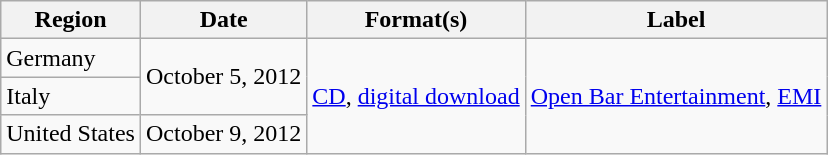<table class="wikitable">
<tr>
<th>Region</th>
<th>Date</th>
<th>Format(s)</th>
<th>Label</th>
</tr>
<tr>
<td>Germany</td>
<td rowspan="2">October 5, 2012</td>
<td rowspan="3"><a href='#'>CD</a>, <a href='#'>digital download</a></td>
<td rowspan="3"><a href='#'>Open Bar Entertainment</a>, <a href='#'>EMI</a></td>
</tr>
<tr>
<td>Italy</td>
</tr>
<tr>
<td>United States</td>
<td>October 9, 2012</td>
</tr>
</table>
